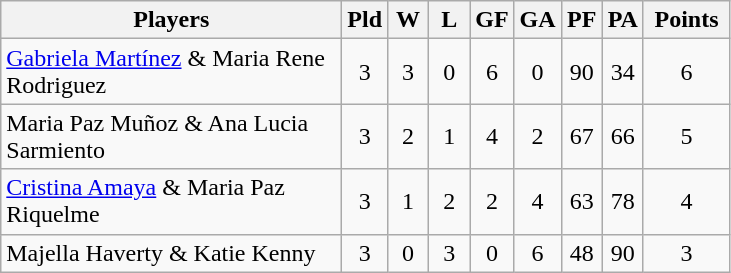<table class=wikitable style="text-align:center">
<tr>
<th width=220>Players</th>
<th width=20>Pld</th>
<th width=20>W</th>
<th width=20>L</th>
<th width=20>GF</th>
<th width=20>GA</th>
<th width=20>PF</th>
<th width=20>PA</th>
<th width=50>Points</th>
</tr>
<tr>
<td align=left> <a href='#'>Gabriela Martínez</a> & Maria Rene Rodriguez</td>
<td>3</td>
<td>3</td>
<td>0</td>
<td>6</td>
<td>0</td>
<td>90</td>
<td>34</td>
<td>6</td>
</tr>
<tr>
<td align=left> Maria Paz Muñoz & Ana Lucia Sarmiento</td>
<td>3</td>
<td>2</td>
<td>1</td>
<td>4</td>
<td>2</td>
<td>67</td>
<td>66</td>
<td>5</td>
</tr>
<tr>
<td align=left> <a href='#'>Cristina Amaya</a> & Maria Paz Riquelme</td>
<td>3</td>
<td>1</td>
<td>2</td>
<td>2</td>
<td>4</td>
<td>63</td>
<td>78</td>
<td>4</td>
</tr>
<tr>
<td align=left> Majella Haverty & Katie Kenny</td>
<td>3</td>
<td>0</td>
<td>3</td>
<td>0</td>
<td>6</td>
<td>48</td>
<td>90</td>
<td>3</td>
</tr>
</table>
